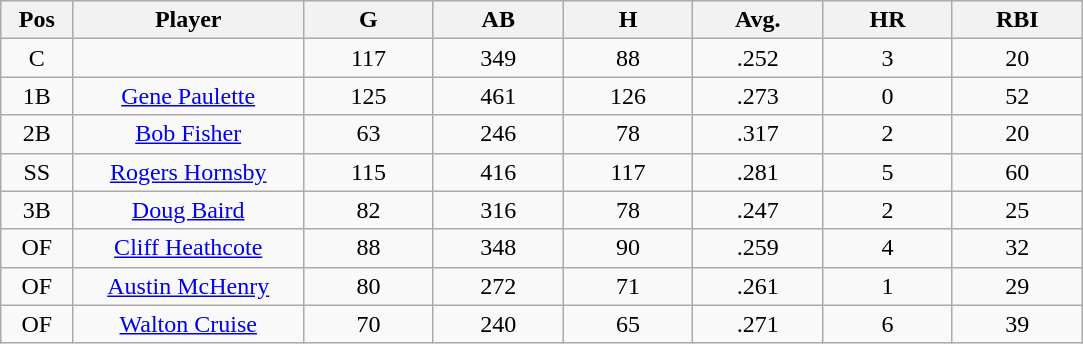<table class="wikitable sortable">
<tr>
<th bgcolor="#DDDDFF" width="5%">Pos</th>
<th bgcolor="#DDDDFF" width="16%">Player</th>
<th bgcolor="#DDDDFF" width="9%">G</th>
<th bgcolor="#DDDDFF" width="9%">AB</th>
<th bgcolor="#DDDDFF" width="9%">H</th>
<th bgcolor="#DDDDFF" width="9%">Avg.</th>
<th bgcolor="#DDDDFF" width="9%">HR</th>
<th bgcolor="#DDDDFF" width="9%">RBI</th>
</tr>
<tr align="center">
<td>C</td>
<td></td>
<td>117</td>
<td>349</td>
<td>88</td>
<td>.252</td>
<td>3</td>
<td>20</td>
</tr>
<tr align="center">
<td>1B</td>
<td><a href='#'>Gene Paulette</a></td>
<td>125</td>
<td>461</td>
<td>126</td>
<td>.273</td>
<td>0</td>
<td>52</td>
</tr>
<tr align=center>
<td>2B</td>
<td><a href='#'>Bob Fisher</a></td>
<td>63</td>
<td>246</td>
<td>78</td>
<td>.317</td>
<td>2</td>
<td>20</td>
</tr>
<tr align=center>
<td>SS</td>
<td><a href='#'>Rogers Hornsby</a></td>
<td>115</td>
<td>416</td>
<td>117</td>
<td>.281</td>
<td>5</td>
<td>60</td>
</tr>
<tr align=center>
<td>3B</td>
<td><a href='#'>Doug Baird</a></td>
<td>82</td>
<td>316</td>
<td>78</td>
<td>.247</td>
<td>2</td>
<td>25</td>
</tr>
<tr align=center>
<td>OF</td>
<td><a href='#'>Cliff Heathcote</a></td>
<td>88</td>
<td>348</td>
<td>90</td>
<td>.259</td>
<td>4</td>
<td>32</td>
</tr>
<tr align=center>
<td>OF</td>
<td><a href='#'>Austin McHenry</a></td>
<td>80</td>
<td>272</td>
<td>71</td>
<td>.261</td>
<td>1</td>
<td>29</td>
</tr>
<tr align=center>
<td>OF</td>
<td><a href='#'>Walton Cruise</a></td>
<td>70</td>
<td>240</td>
<td>65</td>
<td>.271</td>
<td>6</td>
<td>39</td>
</tr>
</table>
